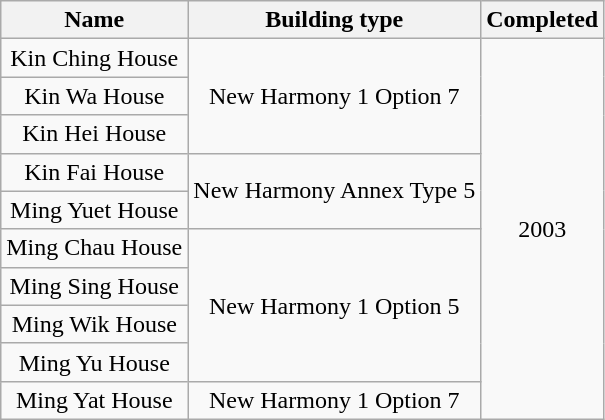<table class="wikitable" style="text-align: center">
<tr>
<th>Name</th>
<th>Building type</th>
<th>Completed</th>
</tr>
<tr>
<td>Kin Ching House</td>
<td rowspan="3">New Harmony 1 Option 7</td>
<td rowspan="10">2003</td>
</tr>
<tr>
<td>Kin Wa House</td>
</tr>
<tr>
<td>Kin Hei House</td>
</tr>
<tr>
<td>Kin Fai House</td>
<td rowspan="2">New Harmony Annex Type 5</td>
</tr>
<tr>
<td>Ming Yuet House</td>
</tr>
<tr>
<td>Ming Chau House</td>
<td rowspan="4">New Harmony 1 Option 5</td>
</tr>
<tr>
<td>Ming Sing House</td>
</tr>
<tr>
<td>Ming Wik House</td>
</tr>
<tr>
<td>Ming Yu House</td>
</tr>
<tr>
<td>Ming Yat House</td>
<td>New Harmony 1 Option 7</td>
</tr>
</table>
